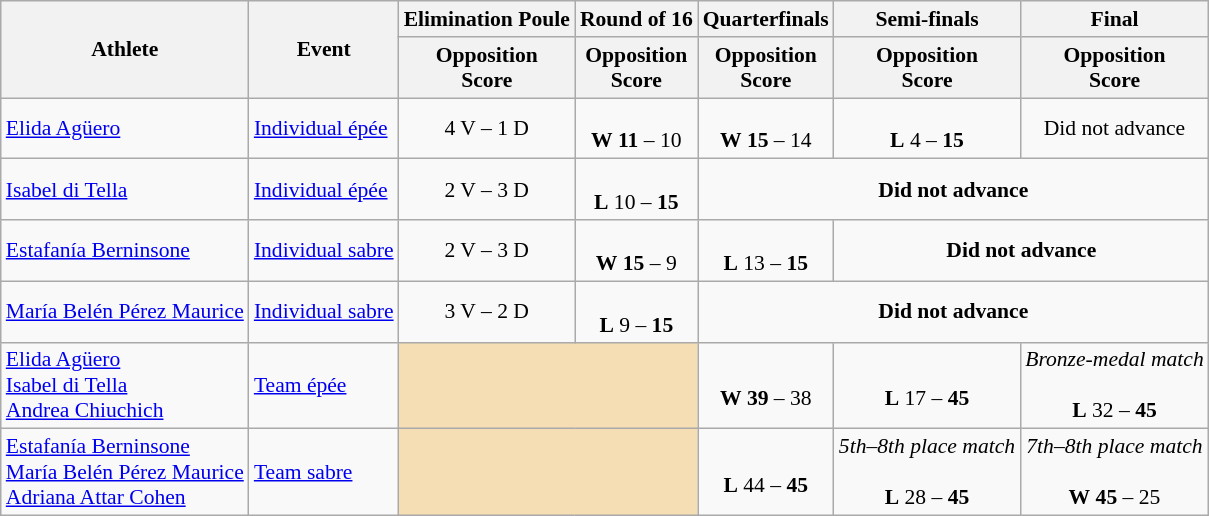<table class="wikitable" border="1" style="font-size:90%">
<tr>
<th rowspan=2>Athlete</th>
<th rowspan=2>Event</th>
<th>Elimination Poule</th>
<th>Round of 16</th>
<th>Quarterfinals</th>
<th>Semi-finals</th>
<th>Final</th>
</tr>
<tr>
<th>Opposition<br>Score</th>
<th>Opposition<br>Score</th>
<th>Opposition<br>Score</th>
<th>Opposition<br>Score</th>
<th>Opposition<br>Score</th>
</tr>
<tr>
<td><a href='#'>Elida Agüero</a></td>
<td><a href='#'>Individual épée</a></td>
<td align=center>4 V – 1 D</td>
<td align=center><br><strong>W</strong> <strong>11</strong> – 10</td>
<td align=center><br><strong>W</strong> <strong>15</strong> – 14</td>
<td align=center><br><strong>L</strong> 4 – <strong>15</strong><br></td>
<td align="center">Did not advance</td>
</tr>
<tr>
<td><a href='#'>Isabel di Tella</a></td>
<td><a href='#'>Individual épée</a></td>
<td align=center>2 V – 3 D</td>
<td align=center><br><strong>L</strong> 10 – <strong>15</strong></td>
<td align="center" colspan="7"><strong>Did not advance</strong></td>
</tr>
<tr>
<td><a href='#'>Estafanía Berninsone</a></td>
<td><a href='#'>Individual sabre</a></td>
<td align=center>2 V – 3 D</td>
<td align=center><br><strong>W</strong> <strong>15</strong> – 9</td>
<td align=center><br><strong>L</strong> 13 – <strong>15</strong></td>
<td align="center" colspan="7"><strong>Did not advance</strong></td>
</tr>
<tr>
<td><a href='#'>María Belén Pérez Maurice</a></td>
<td><a href='#'>Individual sabre</a></td>
<td align=center>3 V – 2 D</td>
<td align=center><br><strong>L</strong> 9 – <strong>15</strong></td>
<td align="center" colspan="7"><strong>Did not advance</strong></td>
</tr>
<tr>
<td><a href='#'>Elida Agüero</a><br><a href='#'>Isabel di Tella</a><br><a href='#'>Andrea Chiuchich</a></td>
<td><a href='#'>Team épée</a></td>
<td colspan=2 bgcolor="wheat"></td>
<td align=center><br><strong>W</strong> <strong>39</strong> – 38</td>
<td align=center><br><strong>L</strong> 17 – <strong>45</strong></td>
<td align=center><em>Bronze-medal match</em><br><br><strong>L</strong> 32 – <strong>45</strong></td>
</tr>
<tr>
<td><a href='#'>Estafanía Berninsone</a><br><a href='#'>María Belén Pérez Maurice</a><br><a href='#'>Adriana Attar Cohen</a></td>
<td><a href='#'>Team sabre</a></td>
<td colspan=2 bgcolor="wheat"></td>
<td align=center><br><strong>L</strong> 44 – <strong>45</strong></td>
<td align=center><em>5th–8th place match</em><br><br><strong>L</strong> 28 – <strong>45</strong></td>
<td align=center><em>7th–8th place match</em><br><br><strong>W</strong> <strong>45</strong> – 25</td>
</tr>
</table>
